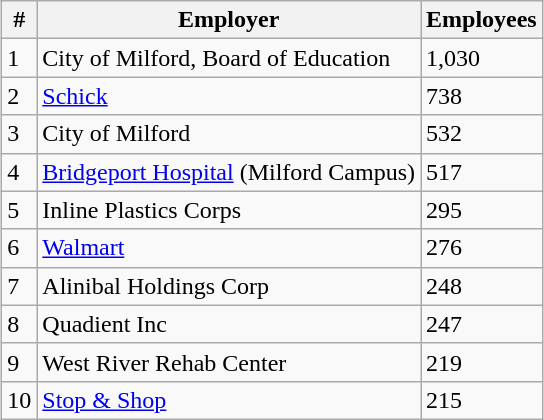<table class="wikitable floatleft" style="margin-left: auto; margin-right: auto; border: none">
<tr>
<th>#</th>
<th>Employer</th>
<th>Employees</th>
</tr>
<tr>
<td>1</td>
<td>City of Milford, Board of Education</td>
<td>1,030</td>
</tr>
<tr>
<td>2</td>
<td><a href='#'>Schick</a></td>
<td>738</td>
</tr>
<tr>
<td>3</td>
<td>City of Milford</td>
<td>532</td>
</tr>
<tr>
<td>4</td>
<td><a href='#'>Bridgeport Hospital</a> (Milford Campus)</td>
<td>517</td>
</tr>
<tr>
<td>5</td>
<td>Inline Plastics Corps</td>
<td>295</td>
</tr>
<tr>
<td>6</td>
<td><a href='#'>Walmart</a></td>
<td>276</td>
</tr>
<tr>
<td>7</td>
<td>Alinibal Holdings Corp</td>
<td>248</td>
</tr>
<tr>
<td>8</td>
<td>Quadient Inc</td>
<td>247</td>
</tr>
<tr>
<td>9</td>
<td>West River Rehab Center</td>
<td>219</td>
</tr>
<tr>
<td>10</td>
<td><a href='#'>Stop & Shop</a></td>
<td>215</td>
</tr>
</table>
